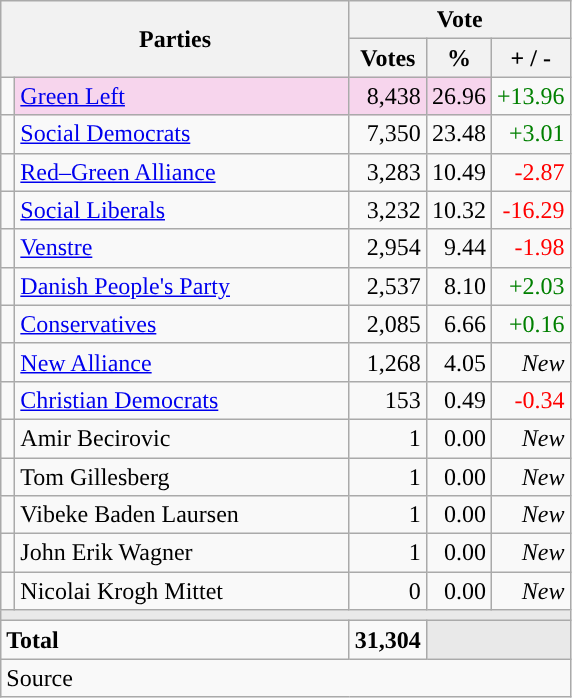<table class="wikitable" style="text-align:right;">
<tr>
<th style="text-align:centre;" rowspan="2" colspan="2" width="225">Parties</th>
<th colspan="3">Vote</th>
</tr>
<tr>
<th width="15">Votes</th>
<th width="15">%</th>
<th width="15">+ / -</th>
</tr>
<tr>
<td width="2" style="color:inherit;background:"></td>
<td bgcolor=#f7d5ed  align="left"><a href='#'>Green Left</a></td>
<td bgcolor=#f7d5ed>8,438</td>
<td bgcolor=#f7d5ed>26.96</td>
<td style=color:green;>+13.96</td>
</tr>
<tr>
<td width="2" style="color:inherit;background:"></td>
<td align="left"><a href='#'>Social Democrats</a></td>
<td>7,350</td>
<td>23.48</td>
<td style=color:green;>+3.01</td>
</tr>
<tr>
<td width="2" style="color:inherit;background:"></td>
<td align="left"><a href='#'>Red–Green Alliance</a></td>
<td>3,283</td>
<td>10.49</td>
<td style=color:red;>-2.87</td>
</tr>
<tr>
<td width="2" style="color:inherit;background:"></td>
<td align="left"><a href='#'>Social Liberals</a></td>
<td>3,232</td>
<td>10.32</td>
<td style=color:red;>-16.29</td>
</tr>
<tr>
<td width="2" style="color:inherit;background:"></td>
<td align="left"><a href='#'>Venstre</a></td>
<td>2,954</td>
<td>9.44</td>
<td style=color:red;>-1.98</td>
</tr>
<tr>
<td width="2" style="color:inherit;background:"></td>
<td align="left"><a href='#'>Danish People's Party</a></td>
<td>2,537</td>
<td>8.10</td>
<td style=color:green;>+2.03</td>
</tr>
<tr>
<td width="2" style="color:inherit;background:"></td>
<td align="left"><a href='#'>Conservatives</a></td>
<td>2,085</td>
<td>6.66</td>
<td style=color:green;>+0.16</td>
</tr>
<tr>
<td width="2" style="color:inherit;background:"></td>
<td align="left"><a href='#'>New Alliance</a></td>
<td>1,268</td>
<td>4.05</td>
<td><em>New</em></td>
</tr>
<tr>
<td width="2" style="color:inherit;background:"></td>
<td align="left"><a href='#'>Christian Democrats</a></td>
<td>153</td>
<td>0.49</td>
<td style=color:red;>-0.34</td>
</tr>
<tr>
<td width="2" style="color:inherit;background:"></td>
<td align="left">Amir Becirovic</td>
<td>1</td>
<td>0.00</td>
<td><em>New</em></td>
</tr>
<tr>
<td width="2" style="color:inherit;background:"></td>
<td align="left">Tom Gillesberg</td>
<td>1</td>
<td>0.00</td>
<td><em>New</em></td>
</tr>
<tr>
<td width="2" style="color:inherit;background:"></td>
<td align="left">Vibeke Baden Laursen</td>
<td>1</td>
<td>0.00</td>
<td><em>New</em></td>
</tr>
<tr>
<td width="2" style="color:inherit;background:"></td>
<td align="left">John Erik Wagner</td>
<td>1</td>
<td>0.00</td>
<td><em>New</em></td>
</tr>
<tr>
<td width="2" style="color:inherit;background:"></td>
<td align="left">Nicolai Krogh Mittet</td>
<td>0</td>
<td>0.00</td>
<td><em>New</em></td>
</tr>
<tr>
<td colspan="7" bgcolor="#E9E9E9"></td>
</tr>
<tr>
<td align="left" colspan="2"><strong>Total</strong></td>
<td><strong>31,304</strong></td>
<td bgcolor="#E9E9E9" colspan="2"></td>
</tr>
<tr>
<td align="left" colspan="6">Source</td>
</tr>
</table>
